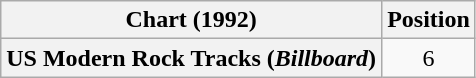<table class="wikitable plainrowheaders" style="text-align:center">
<tr>
<th scope="col">Chart (1992)</th>
<th scope="col">Position</th>
</tr>
<tr>
<th scope="row">US Modern Rock Tracks (<em>Billboard</em>)</th>
<td>6</td>
</tr>
</table>
